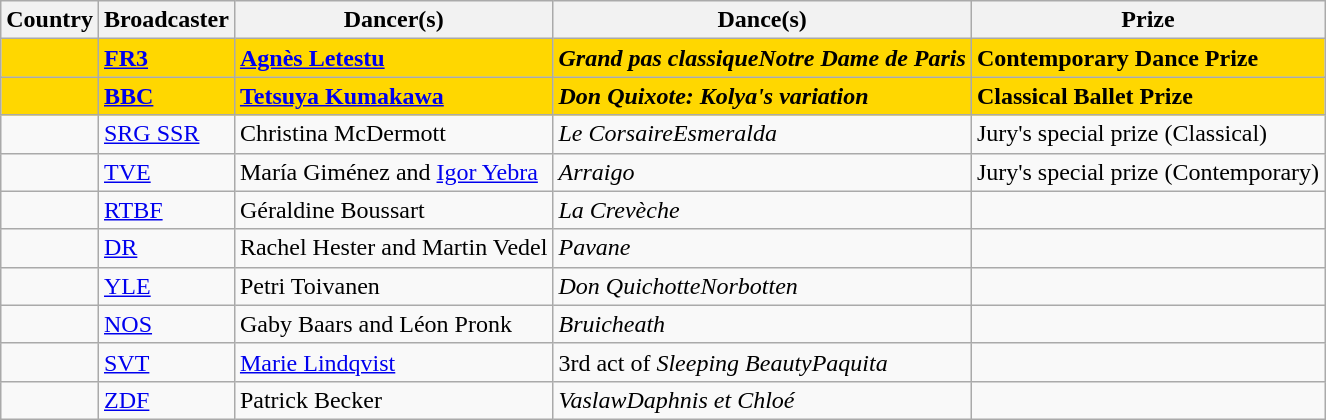<table class="wikitable">
<tr>
<th>Country</th>
<th>Broadcaster</th>
<th>Dancer(s)</th>
<th>Dance(s)</th>
<th>Prize</th>
</tr>
<tr style="font-weight:bold; background:gold;">
<td></td>
<td><a href='#'>FR3</a></td>
<td><a href='#'>Agnès Letestu</a></td>
<td><em>Grand pas classique</em><em>Notre Dame de Paris</em></td>
<td>Contemporary Dance Prize</td>
</tr>
<tr style="font-weight:bold; background:gold;">
<td></td>
<td><a href='#'>BBC</a></td>
<td><a href='#'>Tetsuya Kumakawa</a></td>
<td><em>Don Quixote: Kolya's variation</em></td>
<td>Classical Ballet Prize</td>
</tr>
<tr>
<td></td>
<td><a href='#'>SRG SSR</a></td>
<td>Christina McDermott</td>
<td><em>Le Corsaire</em><em>Esmeralda</em></td>
<td>Jury's special prize (Classical)</td>
</tr>
<tr>
<td></td>
<td><a href='#'>TVE</a></td>
<td>María Giménez and <a href='#'>Igor Yebra</a></td>
<td><em>Arraigo</em></td>
<td>Jury's special prize (Contemporary)</td>
</tr>
<tr>
<td></td>
<td><a href='#'>RTBF</a></td>
<td>Géraldine Boussart</td>
<td><em>La Crevèche</em></td>
<td></td>
</tr>
<tr>
<td></td>
<td><a href='#'>DR</a></td>
<td>Rachel Hester and Martin Vedel</td>
<td><em>Pavane</em></td>
<td></td>
</tr>
<tr>
<td></td>
<td><a href='#'>YLE</a></td>
<td>Petri Toivanen</td>
<td><em>Don Quichotte</em><em>Norbotten</em></td>
<td></td>
</tr>
<tr>
<td></td>
<td><a href='#'>NOS</a></td>
<td>Gaby Baars and Léon Pronk</td>
<td><em>Bruicheath</em></td>
<td></td>
</tr>
<tr>
<td></td>
<td><a href='#'>SVT</a></td>
<td><a href='#'>Marie Lindqvist</a></td>
<td>3rd act of <em>Sleeping Beauty</em><em>Paquita</em></td>
<td></td>
</tr>
<tr>
<td></td>
<td><a href='#'>ZDF</a></td>
<td>Patrick Becker</td>
<td><em>Vaslaw</em><em>Daphnis et Chloé</em></td>
<td></td>
</tr>
</table>
